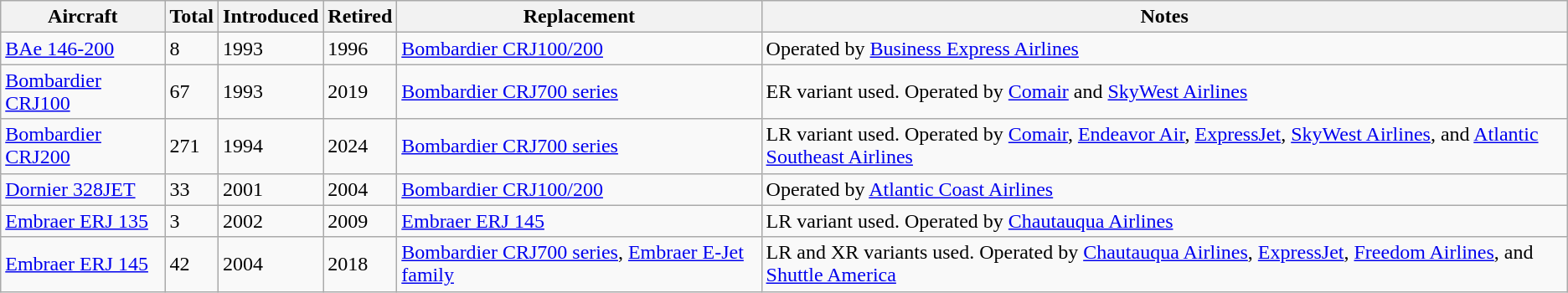<table class="wikitable">
<tr>
<th>Aircraft</th>
<th>Total</th>
<th>Introduced</th>
<th>Retired</th>
<th>Replacement</th>
<th>Notes</th>
</tr>
<tr>
<td><a href='#'>BAe 146-200</a></td>
<td>8</td>
<td>1993</td>
<td>1996</td>
<td><a href='#'>Bombardier CRJ100/200</a></td>
<td>Operated by <a href='#'>Business Express Airlines</a></td>
</tr>
<tr>
<td><a href='#'>Bombardier CRJ100</a></td>
<td>67</td>
<td>1993</td>
<td>2019</td>
<td><a href='#'>Bombardier CRJ700 series</a></td>
<td>ER variant used. Operated by <a href='#'>Comair</a> and <a href='#'>SkyWest Airlines</a></td>
</tr>
<tr>
<td><a href='#'>Bombardier CRJ200</a></td>
<td>271</td>
<td>1994</td>
<td>2024</td>
<td><a href='#'>Bombardier CRJ700 series</a></td>
<td>LR variant used. Operated by <a href='#'>Comair</a>, <a href='#'>Endeavor Air</a>, <a href='#'>ExpressJet</a>, <a href='#'>SkyWest Airlines</a>, and <a href='#'>Atlantic Southeast Airlines</a></td>
</tr>
<tr>
<td><a href='#'>Dornier 328JET</a></td>
<td>33</td>
<td>2001</td>
<td>2004</td>
<td><a href='#'>Bombardier CRJ100/200</a></td>
<td>Operated by <a href='#'>Atlantic Coast Airlines</a></td>
</tr>
<tr>
<td><a href='#'>Embraer ERJ 135</a></td>
<td>3</td>
<td>2002</td>
<td>2009</td>
<td><a href='#'>Embraer ERJ 145</a></td>
<td>LR variant used. Operated by <a href='#'>Chautauqua Airlines</a></td>
</tr>
<tr>
<td><a href='#'>Embraer ERJ 145</a></td>
<td>42</td>
<td>2004</td>
<td>2018</td>
<td><a href='#'>Bombardier CRJ700 series</a>, <a href='#'>Embraer E-Jet family</a></td>
<td>LR and XR variants used. Operated by <a href='#'>Chautauqua Airlines</a>, <a href='#'>ExpressJet</a>, <a href='#'>Freedom Airlines</a>, and <a href='#'>Shuttle America</a></td>
</tr>
</table>
